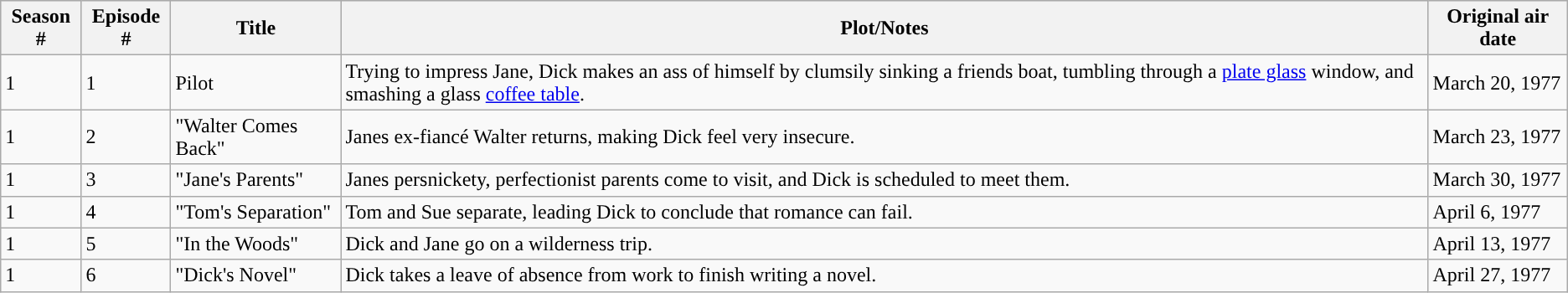<table class="wikitable">
<tr bgcolor="#CCCCCC">
<th>Season #</th>
<th>Episode #</th>
<th>Title</th>
<th>Plot/Notes</th>
<th>Original air date</th>
</tr>
<tr>
<td>1</td>
<td>1</td>
<td>Pilot</td>
<td>Trying to impress Jane, Dick makes an ass of himself by clumsily sinking a friends boat, tumbling through a <a href='#'>plate glass</a> window, and smashing a glass <a href='#'>coffee table</a>.</td>
<td>March 20, 1977</td>
</tr>
<tr>
<td>1</td>
<td>2</td>
<td>"Walter Comes Back"</td>
<td>Janes ex-fiancé Walter returns, making Dick feel very insecure.</td>
<td>March 23, 1977</td>
</tr>
<tr>
<td>1</td>
<td>3</td>
<td>"Jane's Parents"</td>
<td>Janes persnickety, perfectionist parents come to visit, and Dick is scheduled to meet them.</td>
<td>March 30, 1977</td>
</tr>
<tr>
<td>1</td>
<td>4</td>
<td>"Tom's Separation"</td>
<td>Tom and Sue separate, leading Dick to conclude that romance can fail.</td>
<td>April 6, 1977</td>
</tr>
<tr>
<td>1</td>
<td>5</td>
<td>"In the Woods"</td>
<td>Dick and Jane go on a wilderness trip.</td>
<td>April 13, 1977</td>
</tr>
<tr>
<td>1</td>
<td>6</td>
<td>"Dick's Novel"</td>
<td>Dick takes a leave of absence from work to finish writing a novel.</td>
<td>April 27, 1977</td>
</tr>
</table>
